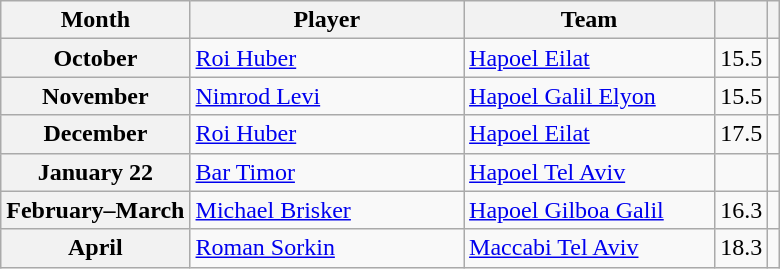<table class="wikitable" style="text-align: center;">
<tr>
<th>Month</th>
<th style="width:175px;">Player</th>
<th style="width:160px;">Team</th>
<th><a href='#'></a></th>
<th></th>
</tr>
<tr>
<th>October</th>
<td align=left> <a href='#'>Roi Huber</a> </td>
<td align=left><a href='#'>Hapoel Eilat</a></td>
<td>15.5</td>
<td></td>
</tr>
<tr>
<th>November</th>
<td align=left> <a href='#'>Nimrod Levi</a></td>
<td align=left><a href='#'>Hapoel Galil Elyon</a></td>
<td>15.5</td>
<td></td>
</tr>
<tr>
<th>December</th>
<td align=left> <a href='#'>Roi Huber</a> </td>
<td align=left><a href='#'>Hapoel Eilat</a></td>
<td>17.5</td>
<td></td>
</tr>
<tr>
<th>January 22</th>
<td align=left> <a href='#'>Bar Timor</a></td>
<td align=left><a href='#'>Hapoel Tel Aviv</a></td>
<td></td>
<td></td>
</tr>
<tr>
<th>February–March</th>
<td align=left> <a href='#'>Michael Brisker</a></td>
<td align=left><a href='#'>Hapoel Gilboa Galil</a></td>
<td>16.3</td>
<td></td>
</tr>
<tr>
<th>April</th>
<td align=left> <a href='#'>Roman Sorkin</a></td>
<td align=left><a href='#'>Maccabi Tel Aviv</a></td>
<td>18.3</td>
<td></td>
</tr>
</table>
